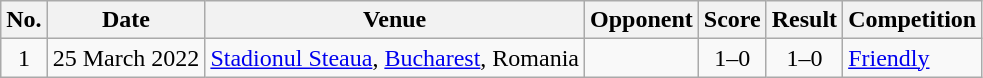<table class="wikitable sortable">
<tr>
<th scope="col">No.</th>
<th scope="col">Date</th>
<th scope="col">Venue</th>
<th scope="col">Opponent</th>
<th scope="col">Score</th>
<th scope="col">Result</th>
<th scope="col">Competition</th>
</tr>
<tr>
<td align="center">1</td>
<td>25 March 2022</td>
<td><a href='#'>Stadionul Steaua</a>, <a href='#'>Bucharest</a>, Romania</td>
<td></td>
<td align="center">1–0</td>
<td align="center">1–0</td>
<td><a href='#'>Friendly</a></td>
</tr>
</table>
